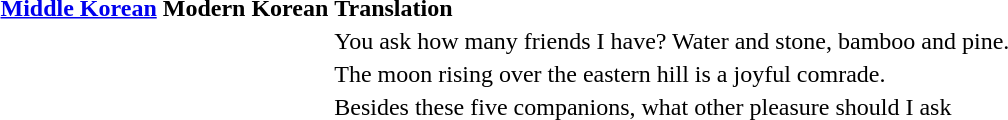<table style="text-align: left;">
<tr>
<th><a href='#'>Middle Korean</a></th>
<th>Modern Korean</th>
<th>Translation</th>
</tr>
<tr>
<td></td>
<td></td>
<td>You ask how many friends I have? Water and stone, bamboo and pine.</td>
</tr>
<tr>
<td></td>
<td></td>
<td>The moon rising over the eastern hill is a joyful comrade.</td>
</tr>
<tr>
<td></td>
<td></td>
<td>Besides these five companions, what other pleasure should I ask</td>
</tr>
</table>
